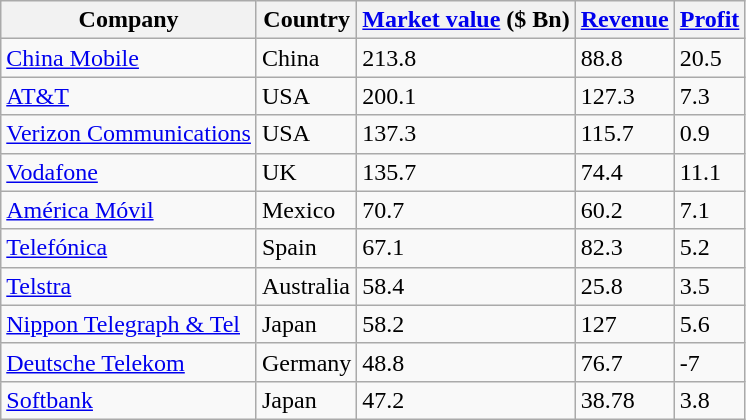<table class="wikitable sortable">
<tr>
<th scope="col">Company</th>
<th scope="col">Country</th>
<th scope="col"><a href='#'>Market value</a> ($ Bn)</th>
<th><a href='#'>Revenue</a></th>
<th><a href='#'>Profit</a></th>
</tr>
<tr>
<td><a href='#'>China Mobile</a></td>
<td>China</td>
<td>213.8</td>
<td>88.8</td>
<td>20.5</td>
</tr>
<tr>
<td><a href='#'>AT&T</a></td>
<td>USA</td>
<td>200.1</td>
<td>127.3</td>
<td>7.3</td>
</tr>
<tr>
<td><a href='#'>Verizon Communications</a></td>
<td>USA</td>
<td>137.3</td>
<td>115.7</td>
<td>0.9</td>
</tr>
<tr>
<td><a href='#'>Vodafone</a></td>
<td>UK</td>
<td>135.7</td>
<td>74.4</td>
<td>11.1</td>
</tr>
<tr>
<td><a href='#'>América Móvil</a></td>
<td>Mexico</td>
<td>70.7</td>
<td>60.2</td>
<td>7.1</td>
</tr>
<tr>
<td><a href='#'>Telefónica</a></td>
<td>Spain</td>
<td>67.1</td>
<td>82.3</td>
<td>5.2</td>
</tr>
<tr>
<td><a href='#'>Telstra</a></td>
<td>Australia</td>
<td>58.4</td>
<td>25.8</td>
<td>3.5</td>
</tr>
<tr>
<td><a href='#'>Nippon Telegraph & Tel</a></td>
<td>Japan</td>
<td>58.2</td>
<td>127</td>
<td>5.6</td>
</tr>
<tr>
<td><a href='#'>Deutsche Telekom</a></td>
<td>Germany</td>
<td>48.8</td>
<td>76.7</td>
<td>-7</td>
</tr>
<tr>
<td><a href='#'>Softbank</a></td>
<td>Japan</td>
<td>47.2</td>
<td>38.78</td>
<td>3.8</td>
</tr>
</table>
